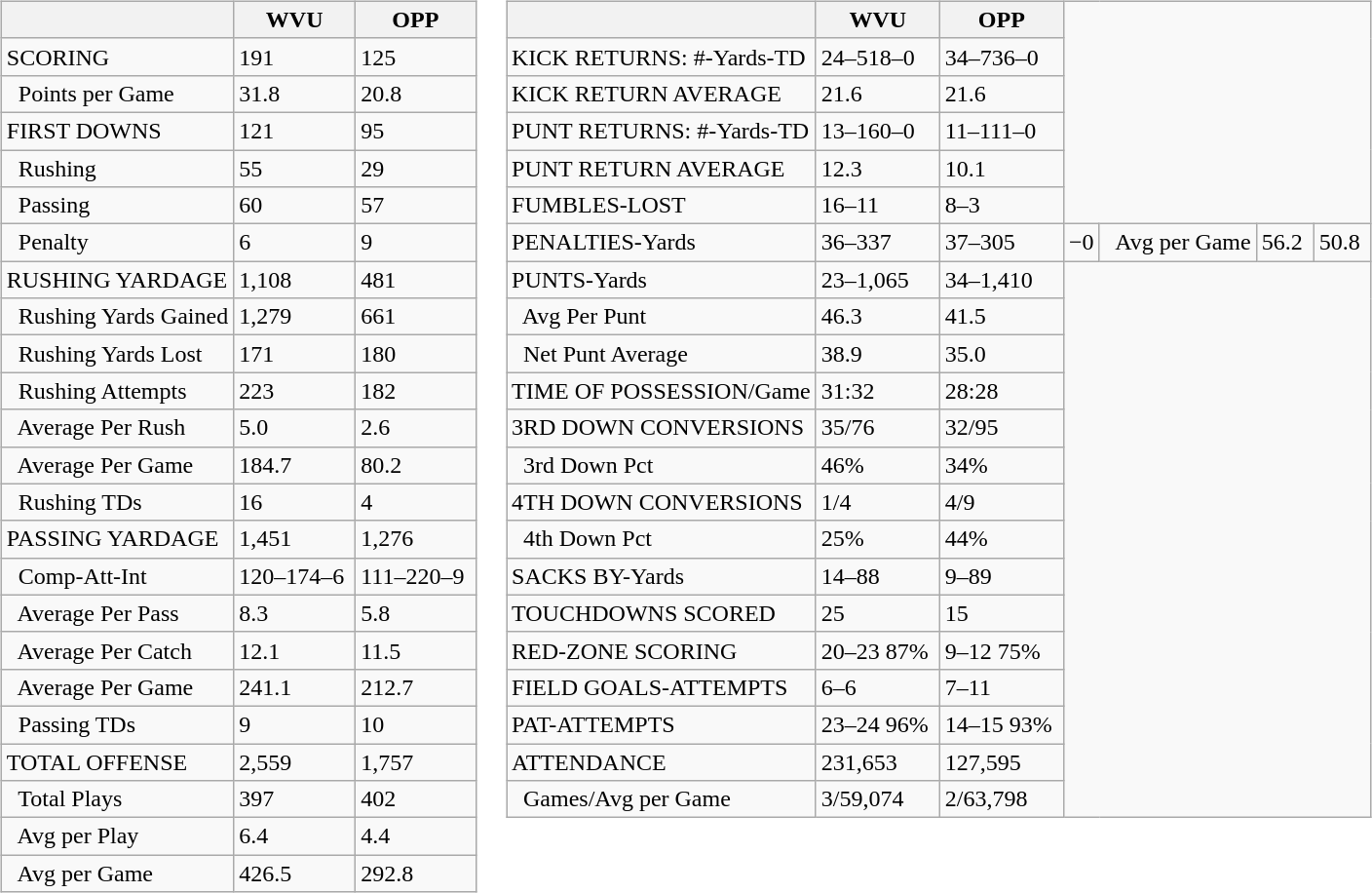<table>
<tr>
<td valign="top"><br><table class="wikitable" style="white-space:nowrap;">
<tr>
<th></th>
<th>WVU</th>
<th>OPP</th>
</tr>
<tr>
<td>SCORING</td>
<td>191 </td>
<td>125 </td>
</tr>
<tr>
<td>  Points per Game</td>
<td>31.8 </td>
<td>20.8 </td>
</tr>
<tr>
<td>FIRST DOWNS</td>
<td>121 </td>
<td>95 </td>
</tr>
<tr>
<td>  Rushing</td>
<td>55 </td>
<td>29 </td>
</tr>
<tr>
<td>  Passing</td>
<td>60 </td>
<td>57 </td>
</tr>
<tr>
<td>  Penalty</td>
<td>6 </td>
<td>9 </td>
</tr>
<tr>
<td>RUSHING YARDAGE</td>
<td>1,108 </td>
<td>481 </td>
</tr>
<tr>
<td>  Rushing Yards Gained</td>
<td>1,279 </td>
<td>661 </td>
</tr>
<tr>
<td>  Rushing Yards Lost</td>
<td>171 </td>
<td>180 </td>
</tr>
<tr>
<td>  Rushing Attempts</td>
<td>223 </td>
<td>182 </td>
</tr>
<tr>
<td>  Average Per Rush</td>
<td>5.0 </td>
<td>2.6 </td>
</tr>
<tr>
<td>  Average Per Game</td>
<td>184.7 </td>
<td>80.2 </td>
</tr>
<tr>
<td>  Rushing TDs</td>
<td>16 </td>
<td>4 </td>
</tr>
<tr>
<td>PASSING YARDAGE</td>
<td>1,451 </td>
<td>1,276 </td>
</tr>
<tr>
<td>  Comp-Att-Int</td>
<td>120–174–6 </td>
<td>111–220–9 </td>
</tr>
<tr>
<td>  Average Per Pass</td>
<td>8.3 </td>
<td>5.8 </td>
</tr>
<tr>
<td>  Average Per Catch</td>
<td>12.1 </td>
<td>11.5 </td>
</tr>
<tr>
<td>  Average Per Game</td>
<td>241.1 </td>
<td>212.7 </td>
</tr>
<tr>
<td>  Passing TDs</td>
<td>9 </td>
<td>10 </td>
</tr>
<tr>
<td>TOTAL OFFENSE</td>
<td>2,559 </td>
<td>1,757 </td>
</tr>
<tr>
<td>  Total Plays</td>
<td>397 </td>
<td>402 </td>
</tr>
<tr>
<td>  Avg per Play</td>
<td>6.4 </td>
<td>4.4 </td>
</tr>
<tr>
<td>  Avg per Game</td>
<td>426.5 </td>
<td>292.8 </td>
</tr>
</table>
</td>
<td valign="top"><br><table class="wikitable" style="white-space:nowrap;">
<tr>
<th></th>
<th>WVU</th>
<th>OPP</th>
</tr>
<tr>
<td>KICK RETURNS: #-Yards-TD</td>
<td>24–518–0 </td>
<td>34–736–0 </td>
</tr>
<tr>
<td>KICK RETURN AVERAGE</td>
<td>21.6 </td>
<td>21.6 </td>
</tr>
<tr>
<td>PUNT RETURNS: #-Yards-TD</td>
<td>13–160–0 </td>
<td>11–111–0 </td>
</tr>
<tr>
<td>PUNT RETURN AVERAGE</td>
<td>12.3 </td>
<td>10.1 </td>
</tr>
<tr>
<td>FUMBLES-LOST</td>
<td>16–11 </td>
<td>8–3 </td>
</tr>
<tr>
<td>PENALTIES-Yards</td>
<td>36–337 </td>
<td>37–305 </td>
<td>−0</td>
<td>  Avg per Game</td>
<td>56.2 </td>
<td>50.8 </td>
</tr>
<tr>
<td>PUNTS-Yards</td>
<td>23–1,065 </td>
<td>34–1,410 </td>
</tr>
<tr>
<td>  Avg Per Punt</td>
<td>46.3 </td>
<td>41.5 </td>
</tr>
<tr>
<td>  Net Punt Average</td>
<td>38.9 </td>
<td>35.0 </td>
</tr>
<tr>
<td>TIME OF POSSESSION/Game</td>
<td>31:32 </td>
<td>28:28 </td>
</tr>
<tr>
<td>3RD DOWN CONVERSIONS</td>
<td>35/76 </td>
<td>32/95 </td>
</tr>
<tr>
<td>  3rd Down Pct</td>
<td>46% </td>
<td>34% </td>
</tr>
<tr>
<td>4TH DOWN CONVERSIONS</td>
<td>1/4 </td>
<td>4/9 </td>
</tr>
<tr>
<td>  4th Down Pct</td>
<td>25% </td>
<td>44% </td>
</tr>
<tr>
<td>SACKS BY-Yards</td>
<td>14–88 </td>
<td>9–89 </td>
</tr>
<tr>
<td>TOUCHDOWNS SCORED</td>
<td>25 </td>
<td>15 </td>
</tr>
<tr>
<td>RED-ZONE SCORING</td>
<td>20–23 87% </td>
<td>9–12 75% </td>
</tr>
<tr>
<td>FIELD GOALS-ATTEMPTS</td>
<td>6–6 </td>
<td>7–11 </td>
</tr>
<tr>
<td>PAT-ATTEMPTS</td>
<td>23–24 96% </td>
<td>14–15 93% </td>
</tr>
<tr>
<td>ATTENDANCE</td>
<td>231,653 </td>
<td>127,595 </td>
</tr>
<tr>
<td>  Games/Avg per Game</td>
<td>3/59,074 </td>
<td>2/63,798 </td>
</tr>
</table>
</td>
</tr>
</table>
